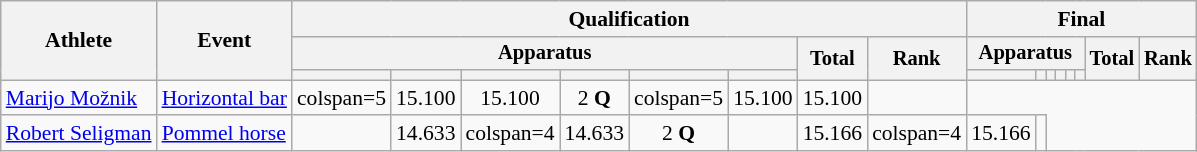<table class="wikitable" style="font-size:90%">
<tr>
<th rowspan=3>Athlete</th>
<th rowspan=3>Event</th>
<th colspan =8>Qualification</th>
<th colspan =8>Final</th>
</tr>
<tr style="font-size:95%">
<th colspan=6>Apparatus</th>
<th rowspan=2>Total</th>
<th rowspan=2>Rank</th>
<th colspan=6>Apparatus</th>
<th rowspan=2>Total</th>
<th rowspan=2>Rank</th>
</tr>
<tr style="font-size:95%">
<th></th>
<th></th>
<th></th>
<th></th>
<th></th>
<th></th>
<th></th>
<th></th>
<th></th>
<th></th>
<th></th>
<th></th>
</tr>
<tr align=center>
<td align=left><a href='#'>Marijo Možnik</a></td>
<td align=left><a href='#'>Horizontal bar</a></td>
<td>colspan=5 </td>
<td>15.100</td>
<td>15.100</td>
<td>2 <strong>Q</strong></td>
<td>colspan=5 </td>
<td>15.100</td>
<td>15.100</td>
<td></td>
</tr>
<tr align=center>
<td align=left><a href='#'>Robert Seligman</a></td>
<td align=left><a href='#'>Pommel horse</a></td>
<td></td>
<td>14.633</td>
<td>colspan=4 </td>
<td>14.633</td>
<td>2 <strong>Q</strong></td>
<td></td>
<td>15.166</td>
<td>colspan=4 </td>
<td>15.166</td>
<td></td>
</tr>
</table>
